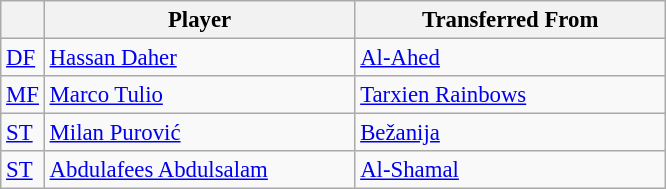<table class="wikitable plainrowheaders sortable" style="font-size:95%">
<tr>
<th></th>
<th scope="col" style="width:200px;">Player</th>
<th scope="col" style="width:200px;">Transferred From</th>
</tr>
<tr>
<td align="left"><a href='#'>DF</a></td>
<td align="left"> <a href='#'>Hassan Daher</a></td>
<td align="left"> <a href='#'>Al-Ahed</a></td>
</tr>
<tr>
<td align="left"><a href='#'>MF</a></td>
<td align="left"> <a href='#'>Marco Tulio</a></td>
<td align="left"> <a href='#'>Tarxien Rainbows</a></td>
</tr>
<tr>
<td align="left"><a href='#'>ST</a></td>
<td align="left"> <a href='#'>Milan Purović</a></td>
<td align="left"> <a href='#'>Bežanija</a></td>
</tr>
<tr>
<td align="left"><a href='#'>ST</a></td>
<td align="left"> <a href='#'>Abdulafees Abdulsalam</a></td>
<td align="left"> <a href='#'>Al-Shamal</a></td>
</tr>
</table>
